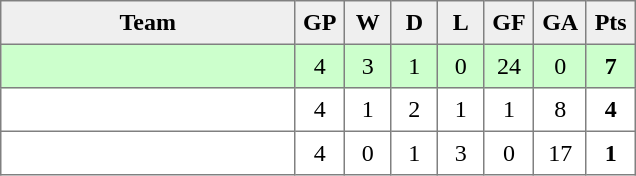<table style=border-collapse:collapse border=1 cellspacing=0 cellpadding=5>
<tr align=center bgcolor=#efefef>
<th width=185>Team</th>
<th width=20>GP</th>
<th width=20>W</th>
<th width=20>D</th>
<th width=20>L</th>
<th width=20>GF</th>
<th width=20>GA</th>
<th width=20>Pts</th>
</tr>
<tr bgcolor=#ccffcc align=center>
<td style="text-align:left;"></td>
<td>4</td>
<td>3</td>
<td>1</td>
<td>0</td>
<td>24</td>
<td>0</td>
<td><strong>7</strong></td>
</tr>
<tr align=center>
<td style="text-align:left;"></td>
<td>4</td>
<td>1</td>
<td>2</td>
<td>1</td>
<td>1</td>
<td>8</td>
<td><strong>4</strong></td>
</tr>
<tr align=center>
<td style="text-align:left;"></td>
<td>4</td>
<td>0</td>
<td>1</td>
<td>3</td>
<td>0</td>
<td>17</td>
<td><strong>1</strong></td>
</tr>
</table>
